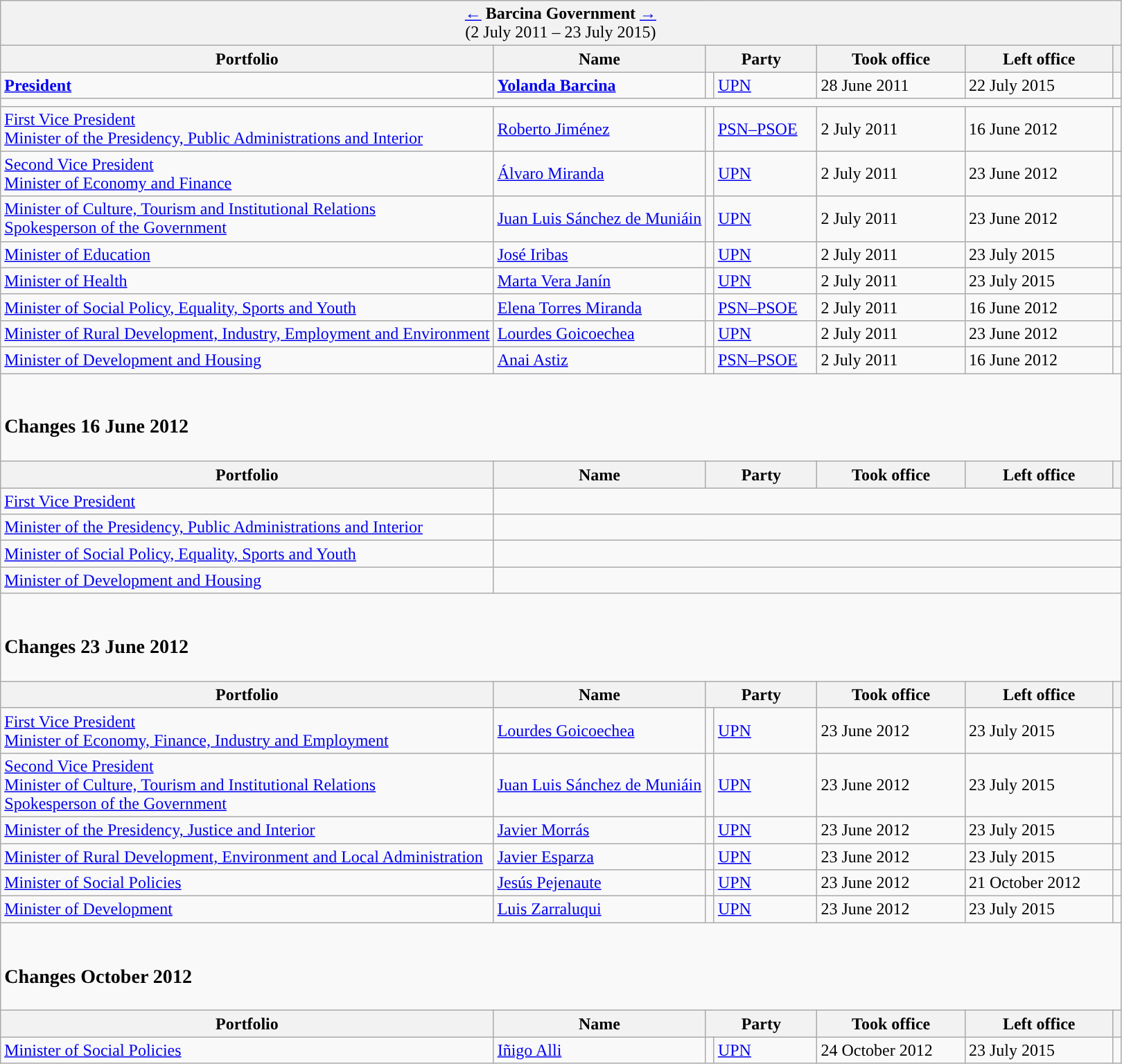<table class="wikitable">
<tr>
<td colspan="7" bgcolor="#F2F2F2" align="center"><a href='#'>←</a> <strong>Barcina Government</strong> <a href='#'>→</a><br>(2 July 2011 – 23 July 2015)</td>
</tr>
<tr>
<th>Portfolio</th>
<th>Name</th>
<th width="100px" colspan="2">Party</th>
<th width="135px">Took office</th>
<th width="135px">Left office</th>
<th></th>
</tr>
<tr>
<td><strong><a href='#'>President</a></strong></td>
<td><strong><a href='#'>Yolanda Barcina</a></strong></td>
<td width="1" style="color:inherit;background:"></td>
<td><a href='#'>UPN</a></td>
<td>28 June 2011</td>
<td>22 July 2015</td>
<td align="center"></td>
</tr>
<tr>
<td colspan="7"></td>
</tr>
<tr>
<td><a href='#'>First Vice President</a><br><a href='#'>Minister of the Presidency, Public Administrations and Interior</a></td>
<td><a href='#'>Roberto Jiménez</a></td>
<td style="color:inherit;background:"></td>
<td><a href='#'>PSN–PSOE</a></td>
<td>2 July 2011</td>
<td>16 June 2012</td>
<td align="center"><br></td>
</tr>
<tr>
<td><a href='#'>Second Vice President</a><br><a href='#'>Minister of Economy and Finance</a></td>
<td><a href='#'>Álvaro Miranda</a></td>
<td style="color:inherit;background:"></td>
<td><a href='#'>UPN</a></td>
<td>2 July 2011</td>
<td>23 June 2012</td>
<td align="center"><br></td>
</tr>
<tr>
<td><a href='#'>Minister of Culture, Tourism and Institutional Relations</a><br><a href='#'>Spokesperson of the Government</a></td>
<td><a href='#'>Juan Luis Sánchez de Muniáin</a></td>
<td style="color:inherit;background:"></td>
<td><a href='#'>UPN</a></td>
<td>2 July 2011</td>
<td>23 June 2012</td>
<td align="center"><br></td>
</tr>
<tr>
<td><a href='#'>Minister of Education</a></td>
<td><a href='#'>José Iribas</a></td>
<td style="color:inherit;background:"></td>
<td><a href='#'>UPN</a></td>
<td>2 July 2011</td>
<td>23 July 2015</td>
<td align="center"></td>
</tr>
<tr>
<td><a href='#'>Minister of Health</a></td>
<td><a href='#'>Marta Vera Janín</a></td>
<td style="color:inherit;background:"></td>
<td><a href='#'>UPN</a> </td>
<td>2 July 2011</td>
<td>23 July 2015</td>
<td align="center"></td>
</tr>
<tr>
<td><a href='#'>Minister of Social Policy, Equality, Sports and Youth</a></td>
<td><a href='#'>Elena Torres Miranda</a></td>
<td style="color:inherit;background:"></td>
<td><a href='#'>PSN–PSOE</a></td>
<td>2 July 2011</td>
<td>16 June 2012</td>
<td align="center"></td>
</tr>
<tr>
<td><a href='#'>Minister of Rural Development, Industry, Employment and Environment</a></td>
<td><a href='#'>Lourdes Goicoechea</a></td>
<td style="color:inherit;background:"></td>
<td><a href='#'>UPN</a></td>
<td>2 July 2011</td>
<td>23 June 2012</td>
<td align="center"></td>
</tr>
<tr>
<td><a href='#'>Minister of Development and Housing</a></td>
<td><a href='#'>Anai Astiz</a></td>
<td style="color:inherit;background:"></td>
<td><a href='#'>PSN–PSOE</a></td>
<td>2 July 2011</td>
<td>16 June 2012</td>
<td align="center"></td>
</tr>
<tr>
<td colspan="7"><br><h3>Changes 16 June 2012</h3></td>
</tr>
<tr>
<th>Portfolio</th>
<th>Name</th>
<th colspan="2">Party</th>
<th>Took office</th>
<th>Left office</th>
<th></th>
</tr>
<tr>
<td><a href='#'>First Vice President</a></td>
<td colspan="6"></td>
</tr>
<tr>
<td><a href='#'>Minister of the Presidency, Public Administrations and Interior</a></td>
<td colspan="6"></td>
</tr>
<tr>
<td><a href='#'>Minister of Social Policy, Equality, Sports and Youth</a></td>
<td colspan="6"></td>
</tr>
<tr>
<td><a href='#'>Minister of Development and Housing</a></td>
<td colspan="6"></td>
</tr>
<tr>
<td colspan="7"><br><h3>Changes 23 June 2012</h3></td>
</tr>
<tr>
<th>Portfolio</th>
<th>Name</th>
<th colspan="2">Party</th>
<th>Took office</th>
<th>Left office</th>
<th></th>
</tr>
<tr>
<td><a href='#'>First Vice President</a><br><a href='#'>Minister of Economy, Finance, Industry and Employment</a></td>
<td><a href='#'>Lourdes Goicoechea</a></td>
<td style="color:inherit;background:"></td>
<td><a href='#'>UPN</a></td>
<td>23 June 2012</td>
<td>23 July 2015</td>
<td align="center"><br></td>
</tr>
<tr>
<td><a href='#'>Second Vice President</a><br><a href='#'>Minister of Culture, Tourism and Institutional Relations</a><br><a href='#'>Spokesperson of the Government</a></td>
<td><a href='#'>Juan Luis Sánchez de Muniáin</a></td>
<td style="color:inherit;background:"></td>
<td><a href='#'>UPN</a></td>
<td>23 June 2012</td>
<td>23 July 2015</td>
<td align="center"></td>
</tr>
<tr>
<td><a href='#'>Minister of the Presidency, Justice and Interior</a></td>
<td><a href='#'>Javier Morrás</a></td>
<td style="color:inherit;background:"></td>
<td><a href='#'>UPN</a></td>
<td>23 June 2012</td>
<td>23 July 2015</td>
<td align="center"></td>
</tr>
<tr>
<td><a href='#'>Minister of Rural Development, Environment and Local Administration</a></td>
<td><a href='#'>Javier Esparza</a></td>
<td style="color:inherit;background:"></td>
<td><a href='#'>UPN</a></td>
<td>23 June 2012</td>
<td>23 July 2015</td>
<td align="center"></td>
</tr>
<tr>
<td><a href='#'>Minister of Social Policies</a></td>
<td><a href='#'>Jesús Pejenaute</a></td>
<td style="color:inherit;background:"></td>
<td><a href='#'>UPN</a></td>
<td>23 June 2012</td>
<td>21 October 2012</td>
<td align="center"></td>
</tr>
<tr>
<td><a href='#'>Minister of Development</a></td>
<td><a href='#'>Luis Zarraluqui</a></td>
<td style="color:inherit;background:"></td>
<td><a href='#'>UPN</a> </td>
<td>23 June 2012</td>
<td>23 July 2015</td>
<td align="center"></td>
</tr>
<tr>
<td colspan="7"><br><h3>Changes October 2012</h3></td>
</tr>
<tr>
<th>Portfolio</th>
<th>Name</th>
<th colspan="2">Party</th>
<th>Took office</th>
<th>Left office</th>
<th></th>
</tr>
<tr>
<td><a href='#'>Minister of Social Policies</a></td>
<td><a href='#'>Iñigo Alli</a></td>
<td style="color:inherit;background:"></td>
<td><a href='#'>UPN</a></td>
<td>24 October 2012</td>
<td>23 July 2015</td>
<td align="center"></td>
</tr>
</table>
